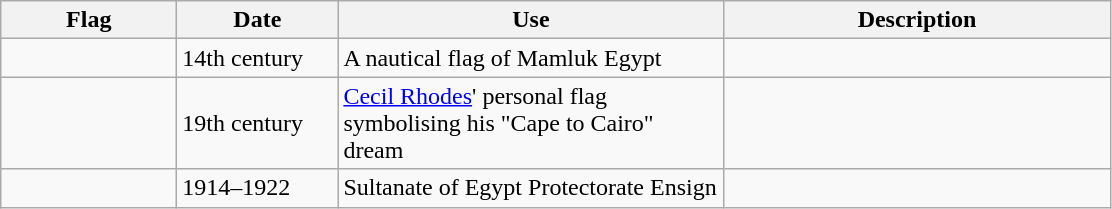<table class="wikitable">
<tr>
<th style="width:110px;">Flag</th>
<th style="width:100px;">Date</th>
<th style="width:250px;">Use</th>
<th style="width:250px;">Description</th>
</tr>
<tr>
<td></td>
<td>14th century</td>
<td>A nautical flag of Mamluk Egypt</td>
<td></td>
</tr>
<tr>
<td></td>
<td>19th century</td>
<td><a href='#'>Cecil Rhodes</a>' personal flag symbolising his "Cape to Cairo" dream</td>
<td></td>
</tr>
<tr>
<td></td>
<td>1914–1922</td>
<td>Sultanate of Egypt Protectorate Ensign</td>
<td></td>
</tr>
</table>
